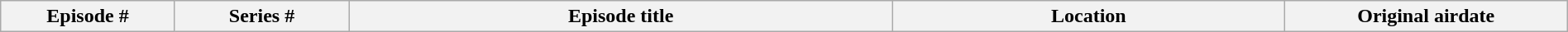<table class="wikitable plainrowheaders" style="width:100%; margin:auto;">
<tr>
<th width="8%">Episode #</th>
<th width="8%">Series #</th>
<th width="25%">Episode title</th>
<th width="18%">Location</th>
<th width="13%">Original airdate<br></th>
</tr>
</table>
